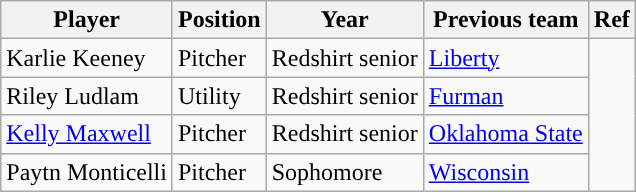<table class="wikitable sortable sortable">
<tr>
<th style="text-align:center; ">Player</th>
<th style="text-align:center; ">Position</th>
<th style="text-align:center; ">Year</th>
<th style="text-align:center; ">Previous team</th>
<th style="text-align:center; ">Ref</th>
</tr>
<tr>
<td>Karlie Keeney</td>
<td>Pitcher</td>
<td> Redshirt senior</td>
<td><a href='#'>Liberty</a></td>
<td rowspan="4"></td>
</tr>
<tr>
<td>Riley Ludlam</td>
<td>Utility</td>
<td> Redshirt senior</td>
<td><a href='#'>Furman</a></td>
</tr>
<tr>
<td><a href='#'>Kelly Maxwell</a></td>
<td>Pitcher</td>
<td> Redshirt senior</td>
<td><a href='#'>Oklahoma State</a></td>
</tr>
<tr>
<td>Paytn Monticelli</td>
<td>Pitcher</td>
<td>Sophomore</td>
<td><a href='#'>Wisconsin</a></td>
</tr>
</table>
